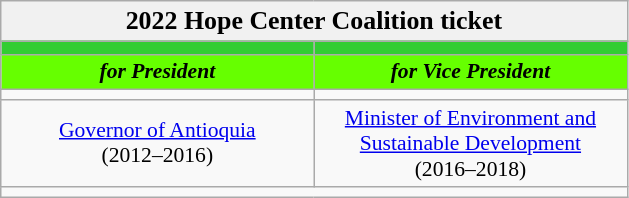<table class="wikitable" style="font-size:90%;text-align:center">
<tr>
<td style="background:#F1F1F1" colspan="30"><big><strong>2022 Hope Center Coalition ticket </strong></big></td>
</tr>
<tr>
<th style="width:3em; font-size:135%; background:#32CD32; width:200px;"></th>
<th style="width:3em; font-size:135%; background:#32CD32; width:200px;"></th>
</tr>
<tr style="color:#000; font-size:100%; background:#66FF00;">
<td style="width:3em; width:200px;"><strong><em>for President</em></strong></td>
<td style="width:3em; width:200px;"><strong><em>for Vice President</em></strong></td>
</tr>
<tr>
<td></td>
<td></td>
</tr>
<tr>
<td><a href='#'>Governor of Antioquia</a><br>(2012–2016)</td>
<td><a href='#'>Minister of Environment and Sustainable Development</a><br>(2016–2018)</td>
</tr>
<tr>
<td colspan="2"></td>
</tr>
</table>
